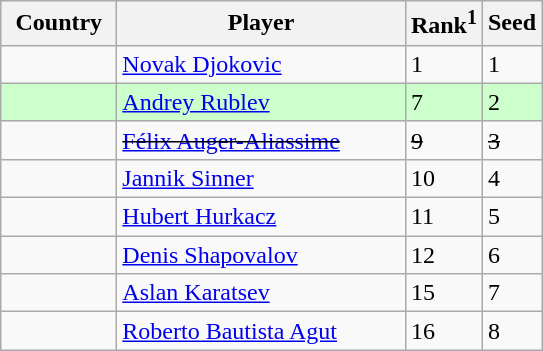<table class="sortable wikitable">
<tr>
<th width="70">Country</th>
<th width="185">Player</th>
<th>Rank<sup>1</sup></th>
<th>Seed</th>
</tr>
<tr>
<td></td>
<td><a href='#'>Novak Djokovic</a></td>
<td>1</td>
<td>1</td>
</tr>
<tr bgcolor=#cfc>
<td></td>
<td><a href='#'>Andrey Rublev</a></td>
<td>7</td>
<td>2</td>
</tr>
<tr>
<td><s></s></td>
<td><s><a href='#'>Félix Auger-Aliassime</a></s></td>
<td><s>9</s></td>
<td><s>3</s></td>
</tr>
<tr>
<td></td>
<td><a href='#'>Jannik Sinner</a></td>
<td>10</td>
<td>4</td>
</tr>
<tr>
<td></td>
<td><a href='#'>Hubert Hurkacz</a></td>
<td>11</td>
<td>5</td>
</tr>
<tr>
<td></td>
<td><a href='#'>Denis Shapovalov</a></td>
<td>12</td>
<td>6</td>
</tr>
<tr>
<td></td>
<td><a href='#'>Aslan Karatsev</a></td>
<td>15</td>
<td>7</td>
</tr>
<tr>
<td></td>
<td><a href='#'>Roberto Bautista Agut</a></td>
<td>16</td>
<td>8</td>
</tr>
</table>
